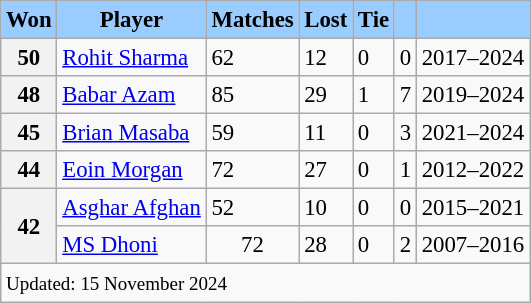<table class="wikitable sortable defaultcenter col2left" style="font-size: 95%">
<tr>
<th style="background-color:#9cf;" scope="col">Won</th>
<th style="background-color:#9cf;" scope="col">Player</th>
<th style="background-color:#9cf;" scope="col">Matches</th>
<th style="background-color:#9cf;" scope="col">Lost</th>
<th style="background-color:#9cf;" scope="col">Tie</th>
<th style="background-color:#9cf;" scope="col"></th>
<th style="background-color:#9cf;" scope="col"></th>
</tr>
<tr>
<th>50</th>
<td> <a href='#'>Rohit Sharma</a></td>
<td>62</td>
<td>12</td>
<td>0</td>
<td>0</td>
<td>2017–2024</td>
</tr>
<tr>
<th>48</th>
<td> <a href='#'>Babar Azam</a></td>
<td>85</td>
<td>29</td>
<td>1</td>
<td>7</td>
<td>2019–2024</td>
</tr>
<tr>
<th>45</th>
<td> <a href='#'>Brian Masaba</a></td>
<td>59</td>
<td>11</td>
<td>0</td>
<td>3</td>
<td>2021–2024</td>
</tr>
<tr>
<th>44</th>
<td> <a href='#'>Eoin Morgan</a></td>
<td>72</td>
<td>27</td>
<td>0</td>
<td>1</td>
<td>2012–2022</td>
</tr>
<tr>
<th rowspan=2>42</th>
<td> <a href='#'>Asghar Afghan</a></td>
<td>52</td>
<td>10</td>
<td>0</td>
<td>0</td>
<td>2015–2021</td>
</tr>
<tr>
<td style="text-align:left;"> <a href='#'>MS Dhoni</a></td>
<td style="text-align:center;">72</td>
<td>28</td>
<td>0</td>
<td>2</td>
<td>2007–2016</td>
</tr>
<tr class="sortbottom">
<td scope="row" colspan=7 style="text-align:left;"><small>Updated: 15 November 2024</small></td>
</tr>
</table>
